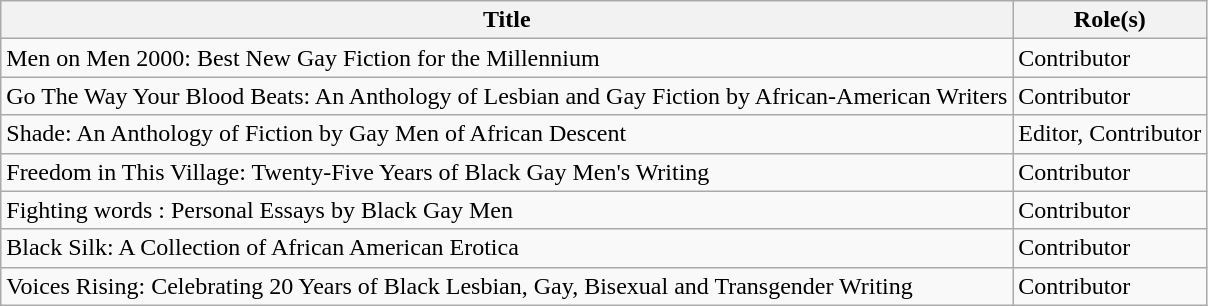<table class="wikitable">
<tr>
<th>Title</th>
<th>Role(s)</th>
</tr>
<tr>
<td>Men on Men 2000: Best New Gay Fiction for the Millennium</td>
<td>Contributor</td>
</tr>
<tr>
<td>Go The Way Your Blood Beats: An Anthology of Lesbian and Gay Fiction by African-American Writers</td>
<td>Contributor</td>
</tr>
<tr>
<td>Shade: An Anthology of Fiction by Gay Men of African Descent</td>
<td>Editor, Contributor</td>
</tr>
<tr>
<td>Freedom in This Village: Twenty-Five Years of Black Gay Men's Writing</td>
<td>Contributor</td>
</tr>
<tr>
<td>Fighting words : Personal Essays by Black Gay Men</td>
<td>Contributor</td>
</tr>
<tr>
<td>Black Silk: A Collection of African American Erotica</td>
<td>Contributor</td>
</tr>
<tr>
<td>Voices Rising: Celebrating 20 Years of Black Lesbian, Gay, Bisexual and Transgender Writing</td>
<td>Contributor</td>
</tr>
</table>
